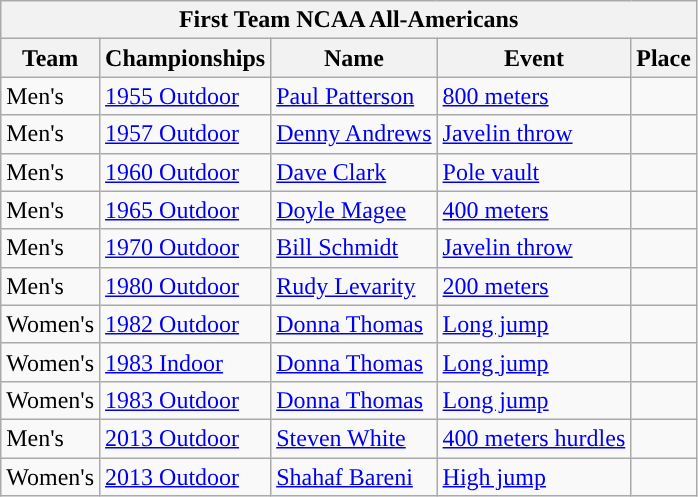<table class="wikitable sortable">
<tr>
<th colspan="5">First Team NCAA All-Americans</th>
</tr>
<tr>
<th scope="col">Team</th>
<th scope="col">Championships</th>
<th scope="col">Name</th>
<th scope="col">Event</th>
<th scope="col">Place</th>
</tr>
<tr>
<td>Men's</td>
<td><a href='#'>1955 Outdoor</a></td>
<td><a href='#'>Paul Patterson</a></td>
<td><a href='#'>800 meters</a></td>
<td></td>
</tr>
<tr>
<td>Men's</td>
<td><a href='#'>1957 Outdoor</a></td>
<td><a href='#'>Denny Andrews</a></td>
<td><a href='#'>Javelin throw</a></td>
<td></td>
</tr>
<tr>
<td>Men's</td>
<td><a href='#'>1960 Outdoor</a></td>
<td><a href='#'>Dave Clark</a></td>
<td><a href='#'>Pole vault</a></td>
<td></td>
</tr>
<tr>
<td>Men's</td>
<td><a href='#'>1965 Outdoor</a></td>
<td><a href='#'>Doyle Magee</a></td>
<td><a href='#'>400 meters</a></td>
<td></td>
</tr>
<tr>
<td>Men's</td>
<td><a href='#'>1970 Outdoor</a></td>
<td><a href='#'>Bill Schmidt</a></td>
<td><a href='#'>Javelin throw</a></td>
<td></td>
</tr>
<tr>
<td>Men's</td>
<td><a href='#'>1980 Outdoor</a></td>
<td><a href='#'>Rudy Levarity</a></td>
<td><a href='#'>200 meters</a></td>
<td></td>
</tr>
<tr>
<td>Women's</td>
<td><a href='#'>1982 Outdoor</a></td>
<td><a href='#'>Donna Thomas</a></td>
<td><a href='#'>Long jump</a></td>
<td></td>
</tr>
<tr>
<td>Women's</td>
<td><a href='#'>1983 Indoor</a></td>
<td><a href='#'>Donna Thomas</a></td>
<td><a href='#'>Long jump</a></td>
<td></td>
</tr>
<tr>
<td>Women's</td>
<td><a href='#'>1983 Outdoor</a></td>
<td><a href='#'>Donna Thomas</a></td>
<td><a href='#'>Long jump</a></td>
<td></td>
</tr>
<tr>
<td>Men's</td>
<td><a href='#'>2013 Outdoor</a></td>
<td><a href='#'>Steven White</a></td>
<td><a href='#'>400 meters hurdles</a></td>
<td></td>
</tr>
<tr>
<td>Women's</td>
<td><a href='#'>2013 Outdoor</a></td>
<td><a href='#'>Shahaf Bareni</a></td>
<td><a href='#'>High jump</a></td>
<td></td>
</tr>
</table>
